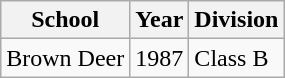<table class="wikitable">
<tr>
<th>School</th>
<th>Year</th>
<th>Division</th>
</tr>
<tr>
<td>Brown Deer</td>
<td>1987</td>
<td>Class B</td>
</tr>
</table>
